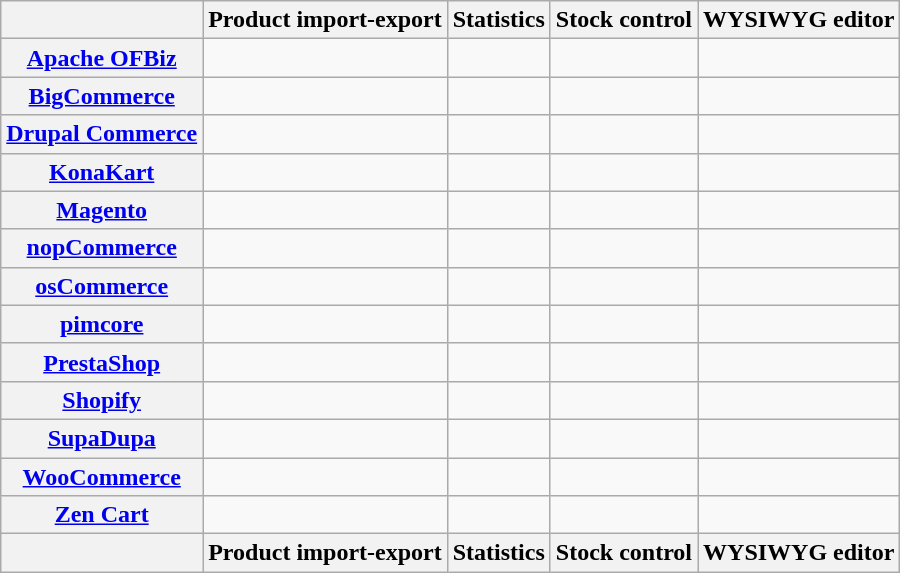<table class="wikitable sortable">
<tr>
<th scope="row"></th>
<th>Product import-export</th>
<th>Statistics</th>
<th>Stock control</th>
<th>WYSIWYG editor</th>
</tr>
<tr>
<th scope="row"><a href='#'>Apache OFBiz</a></th>
<td></td>
<td></td>
<td></td>
<td></td>
</tr>
<tr>
<th scope="row"><a href='#'>BigCommerce</a></th>
<td></td>
<td></td>
<td></td>
<td></td>
</tr>
<tr>
<th scope="row"><a href='#'>Drupal Commerce</a></th>
<td></td>
<td></td>
<td></td>
<td></td>
</tr>
<tr>
<th scope="row"><a href='#'>KonaKart</a></th>
<td></td>
<td></td>
<td></td>
<td></td>
</tr>
<tr>
<th scope="row"><a href='#'>Magento</a></th>
<td></td>
<td></td>
<td></td>
<td></td>
</tr>
<tr>
<th scope="row"><a href='#'>nopCommerce</a></th>
<td></td>
<td></td>
<td></td>
<td></td>
</tr>
<tr>
<th scope="row"><a href='#'>osCommerce</a></th>
<td></td>
<td></td>
<td></td>
<td></td>
</tr>
<tr>
<th scope="row"><a href='#'>pimcore</a></th>
<td></td>
<td></td>
<td></td>
<td></td>
</tr>
<tr>
<th scope="row"><a href='#'>PrestaShop</a></th>
<td></td>
<td></td>
<td></td>
<td></td>
</tr>
<tr>
<th scope="row"><a href='#'>Shopify</a></th>
<td></td>
<td></td>
<td></td>
<td></td>
</tr>
<tr>
<th scope="row"><a href='#'>SupaDupa</a></th>
<td></td>
<td></td>
<td></td>
<td></td>
</tr>
<tr>
<th scope="row"><a href='#'>WooCommerce</a></th>
<td></td>
<td></td>
<td></td>
<td></td>
</tr>
<tr>
<th scope="row"><a href='#'>Zen Cart</a></th>
<td></td>
<td></td>
<td></td>
<td></td>
</tr>
<tr class="sortbottom">
<th></th>
<th>Product import-export</th>
<th>Statistics</th>
<th>Stock control</th>
<th>WYSIWYG editor</th>
</tr>
</table>
